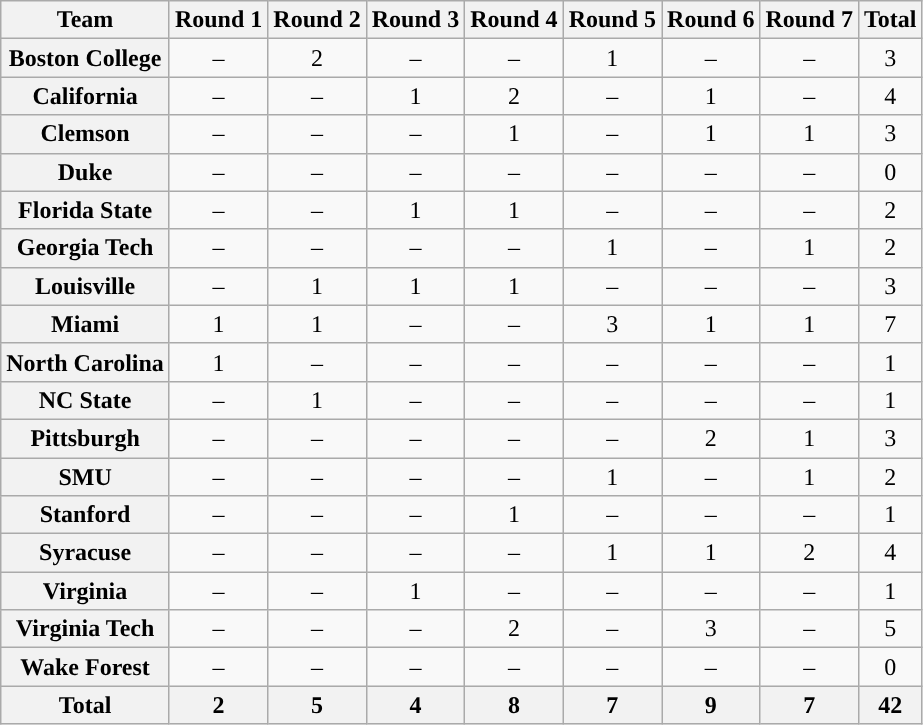<table class="wikitable sortable" style="text-align: center;">
<tr>
<th>Team</th>
<th>Round 1</th>
<th>Round 2</th>
<th>Round 3</th>
<th>Round 4</th>
<th>Round 5</th>
<th>Round 6</th>
<th>Round 7</th>
<th>Total</th>
</tr>
<tr>
<th>Boston College</th>
<td>–</td>
<td>2</td>
<td>–</td>
<td>–</td>
<td>1</td>
<td>–</td>
<td>–</td>
<td>3</td>
</tr>
<tr>
<th>California</th>
<td>–</td>
<td>–</td>
<td>1</td>
<td>2</td>
<td>–</td>
<td>1</td>
<td>–</td>
<td>4</td>
</tr>
<tr>
<th>Clemson</th>
<td>–</td>
<td>–</td>
<td>–</td>
<td>1</td>
<td>–</td>
<td>1</td>
<td>1</td>
<td>3</td>
</tr>
<tr>
<th>Duke</th>
<td>–</td>
<td>–</td>
<td>–</td>
<td>–</td>
<td>–</td>
<td>–</td>
<td>–</td>
<td>0</td>
</tr>
<tr>
<th>Florida State</th>
<td>–</td>
<td>–</td>
<td>1</td>
<td>1</td>
<td>–</td>
<td>–</td>
<td>–</td>
<td>2</td>
</tr>
<tr>
<th>Georgia Tech</th>
<td>–</td>
<td>–</td>
<td>–</td>
<td>–</td>
<td>1</td>
<td>–</td>
<td>1</td>
<td>2</td>
</tr>
<tr>
<th>Louisville</th>
<td>–</td>
<td>1</td>
<td>1</td>
<td>1</td>
<td>–</td>
<td>–</td>
<td>–</td>
<td>3</td>
</tr>
<tr>
<th>Miami</th>
<td>1</td>
<td>1</td>
<td>–</td>
<td>–</td>
<td>3</td>
<td>1</td>
<td>1</td>
<td>7</td>
</tr>
<tr>
<th>North Carolina</th>
<td>1</td>
<td>–</td>
<td>–</td>
<td>–</td>
<td>–</td>
<td>–</td>
<td>–</td>
<td>1</td>
</tr>
<tr>
<th>NC State</th>
<td>–</td>
<td>1</td>
<td>–</td>
<td>–</td>
<td>–</td>
<td>–</td>
<td>–</td>
<td>1</td>
</tr>
<tr>
<th>Pittsburgh</th>
<td>–</td>
<td>–</td>
<td>–</td>
<td>–</td>
<td>–</td>
<td>2</td>
<td>1</td>
<td>3</td>
</tr>
<tr>
<th>SMU</th>
<td>–</td>
<td>–</td>
<td>–</td>
<td>–</td>
<td>1</td>
<td>–</td>
<td>1</td>
<td>2</td>
</tr>
<tr>
<th>Stanford</th>
<td>–</td>
<td>–</td>
<td>–</td>
<td>1</td>
<td>–</td>
<td>–</td>
<td>–</td>
<td>1</td>
</tr>
<tr>
<th>Syracuse</th>
<td>–</td>
<td>–</td>
<td>–</td>
<td>–</td>
<td>1</td>
<td>1</td>
<td>2</td>
<td>4</td>
</tr>
<tr>
<th>Virginia</th>
<td>–</td>
<td>–</td>
<td>1</td>
<td>–</td>
<td>–</td>
<td>–</td>
<td>–</td>
<td>1</td>
</tr>
<tr>
<th>Virginia Tech</th>
<td>–</td>
<td>–</td>
<td>–</td>
<td>2</td>
<td>–</td>
<td>3</td>
<td>–</td>
<td>5</td>
</tr>
<tr>
<th>Wake Forest</th>
<td>–</td>
<td>–</td>
<td>–</td>
<td>–</td>
<td>–</td>
<td>–</td>
<td>–</td>
<td>0</td>
</tr>
<tr>
<th>Total</th>
<th>2</th>
<th>5</th>
<th>4</th>
<th>8</th>
<th>7</th>
<th>9</th>
<th>7</th>
<th>42</th>
</tr>
</table>
